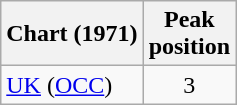<table class="wikitable sortable">
<tr>
<th>Chart (1971)</th>
<th>Peak<br>position</th>
</tr>
<tr>
<td><a href='#'>UK</a> (<a href='#'>OCC</a>)</td>
<td style="text-align:center;">3</td>
</tr>
</table>
